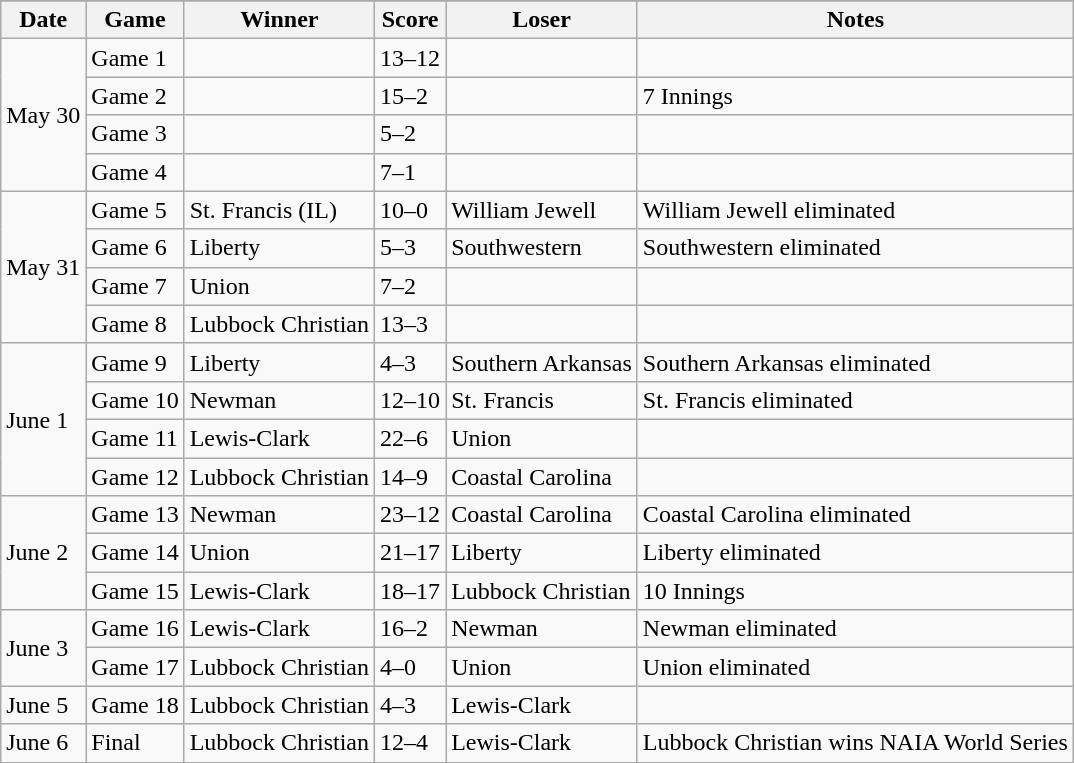<table class="wikitable">
<tr>
</tr>
<tr>
<th>Date</th>
<th>Game</th>
<th>Winner</th>
<th>Score</th>
<th>Loser</th>
<th>Notes</th>
</tr>
<tr>
<td rowspan="4">May 30</td>
<td>Game 1</td>
<td></td>
<td>13–12</td>
<td></td>
<td></td>
</tr>
<tr>
<td>Game 2</td>
<td></td>
<td>15–2</td>
<td></td>
<td>7 Innings</td>
</tr>
<tr>
<td>Game 3</td>
<td></td>
<td>5–2</td>
<td></td>
<td></td>
</tr>
<tr>
<td>Game 4</td>
<td></td>
<td>7–1</td>
<td></td>
<td></td>
</tr>
<tr>
<td rowspan="4">May 31</td>
<td>Game 5</td>
<td>St. Francis (IL)</td>
<td>10–0</td>
<td>William Jewell</td>
<td>William Jewell eliminated</td>
</tr>
<tr>
<td>Game 6</td>
<td>Liberty</td>
<td>5–3</td>
<td>Southwestern</td>
<td>Southwestern eliminated</td>
</tr>
<tr>
<td>Game 7</td>
<td>Union</td>
<td>7–2</td>
<td></td>
<td></td>
</tr>
<tr>
<td>Game 8</td>
<td>Lubbock Christian</td>
<td>13–3</td>
<td></td>
<td></td>
</tr>
<tr>
<td rowspan="4">June 1</td>
<td>Game 9</td>
<td>Liberty</td>
<td>4–3</td>
<td>Southern Arkansas</td>
<td>Southern Arkansas eliminated</td>
</tr>
<tr>
<td>Game 10</td>
<td>Newman</td>
<td>12–10</td>
<td>St. Francis</td>
<td>St. Francis eliminated</td>
</tr>
<tr>
<td>Game 11</td>
<td>Lewis-Clark</td>
<td>22–6</td>
<td>Union</td>
<td></td>
</tr>
<tr>
<td>Game 12</td>
<td>Lubbock Christian</td>
<td>14–9</td>
<td>Coastal Carolina</td>
<td></td>
</tr>
<tr>
<td rowspan="3">June 2</td>
<td>Game 13</td>
<td>Newman</td>
<td>23–12</td>
<td>Coastal Carolina</td>
<td>Coastal Carolina eliminated</td>
</tr>
<tr>
<td>Game 14</td>
<td>Union</td>
<td>21–17</td>
<td>Liberty</td>
<td>Liberty eliminated</td>
</tr>
<tr>
<td>Game 15</td>
<td>Lewis-Clark</td>
<td>18–17</td>
<td>Lubbock Christian</td>
<td>10 Innings</td>
</tr>
<tr>
<td rowspan="2">June 3</td>
<td>Game 16</td>
<td>Lewis-Clark</td>
<td>16–2</td>
<td>Newman</td>
<td>Newman eliminated</td>
</tr>
<tr>
<td>Game 17</td>
<td>Lubbock Christian</td>
<td>4–0</td>
<td>Union</td>
<td>Union eliminated</td>
</tr>
<tr>
<td>June 5</td>
<td>Game 18</td>
<td>Lubbock Christian</td>
<td>4–3</td>
<td>Lewis-Clark</td>
<td></td>
</tr>
<tr>
<td>June 6</td>
<td>Final</td>
<td>Lubbock Christian</td>
<td>12–4</td>
<td>Lewis-Clark</td>
<td>Lubbock Christian wins NAIA World Series</td>
</tr>
<tr>
</tr>
</table>
